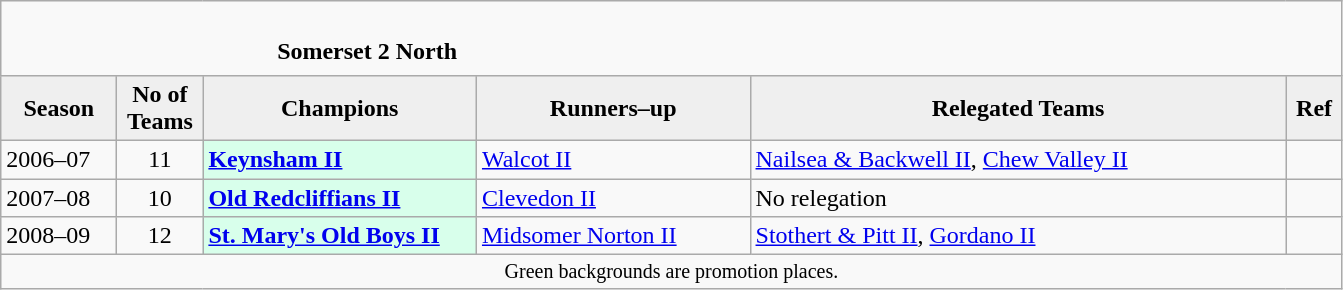<table class="wikitable" style="text-align: left;">
<tr>
<td colspan="11" cellpadding="0" cellspacing="0"><br><table border="0" style="width:100%;" cellpadding="0" cellspacing="0">
<tr>
<td style="width:20%; border:0;"></td>
<td style="border:0;"><strong>Somerset 2 North</strong></td>
<td style="width:20%; border:0;"></td>
</tr>
</table>
</td>
</tr>
<tr>
<th style="background:#efefef; width:70px;">Season</th>
<th style="background:#efefef; width:50px;">No of Teams</th>
<th style="background:#efefef; width:175px;">Champions</th>
<th style="background:#efefef; width:175px;">Runners–up</th>
<th style="background:#efefef; width:350px;">Relegated Teams</th>
<th style="background:#efefef; width:30px;">Ref</th>
</tr>
<tr align=left>
<td>2006–07</td>
<td style="text-align: center;">11</td>
<td style="background:#d8ffeb;"><strong><a href='#'>Keynsham II</a></strong></td>
<td><a href='#'>Walcot II</a></td>
<td><a href='#'>Nailsea & Backwell II</a>, <a href='#'>Chew Valley II</a></td>
<td></td>
</tr>
<tr>
<td>2007–08</td>
<td style="text-align: center;">10</td>
<td style="background:#d8ffeb;"><strong><a href='#'>Old Redcliffians II</a></strong></td>
<td><a href='#'>Clevedon II</a></td>
<td>No relegation</td>
<td></td>
</tr>
<tr>
<td>2008–09</td>
<td style="text-align: center;">12</td>
<td style="background:#d8ffeb;"><strong><a href='#'>St. Mary's Old Boys II</a></strong></td>
<td><a href='#'>Midsomer Norton II</a></td>
<td><a href='#'>Stothert & Pitt II</a>, <a href='#'>Gordano II</a></td>
<td></td>
</tr>
<tr>
<td colspan="15"  style="border:0; font-size:smaller; text-align:center;">Green backgrounds are promotion places.</td>
</tr>
</table>
